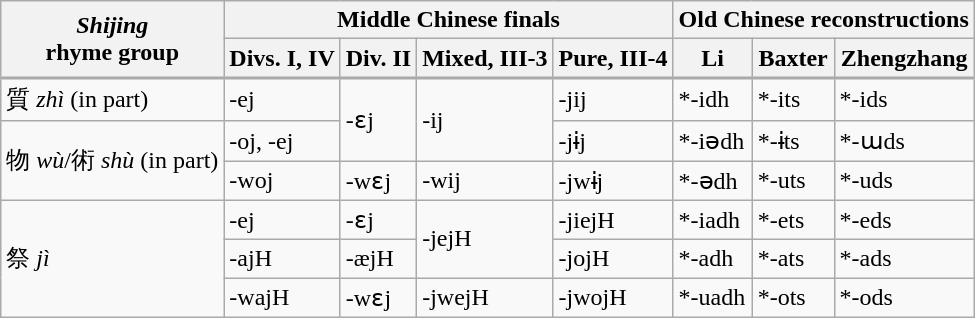<table class="wikitable">
<tr>
<th rowspan="2"><em>Shijing</em><br>rhyme group</th>
<th colspan="4">Middle Chinese finals</th>
<th colspan="3">Old Chinese reconstructions</th>
</tr>
<tr>
<th>Divs. I, IV</th>
<th>Div. II</th>
<th>Mixed, III-3</th>
<th>Pure, III-4</th>
<th>Li</th>
<th>Baxter</th>
<th>Zhengzhang</th>
</tr>
<tr style="border-top: 2px solid #aaa;">
<td>質 <em>zhì</em> (in part)</td>
<td> -ej</td>
<td rowspan="2"> -ɛj</td>
<td rowspan="2"> -ij</td>
<td> -jij</td>
<td>*-idh</td>
<td>*-its</td>
<td>*-ids</td>
</tr>
<tr>
<td rowspan="2">物 <em>wù</em>/術 <em>shù</em> (in part)</td>
<td> -oj,  -ej</td>
<td> -jɨj</td>
<td>*-iədh</td>
<td>*-ɨts</td>
<td>*-ɯds</td>
</tr>
<tr>
<td> -woj</td>
<td> -wɛj</td>
<td> -wij</td>
<td> -jwɨj</td>
<td>*-ədh</td>
<td>*-uts</td>
<td>*-uds</td>
</tr>
<tr>
<td rowspan="3">祭 <em>jì</em></td>
<td> -ej</td>
<td> -ɛj</td>
<td rowspan="2"> -jejH</td>
<td> -jiejH</td>
<td>*-iadh</td>
<td>*-ets</td>
<td>*-eds</td>
</tr>
<tr>
<td> -ajH</td>
<td> -æjH</td>
<td> -jojH</td>
<td>*-adh</td>
<td>*-ats</td>
<td>*-ads</td>
</tr>
<tr>
<td> -wajH</td>
<td> -wɛj</td>
<td> -jwejH</td>
<td> -jwojH</td>
<td>*-uadh</td>
<td>*-ots</td>
<td>*-ods</td>
</tr>
</table>
